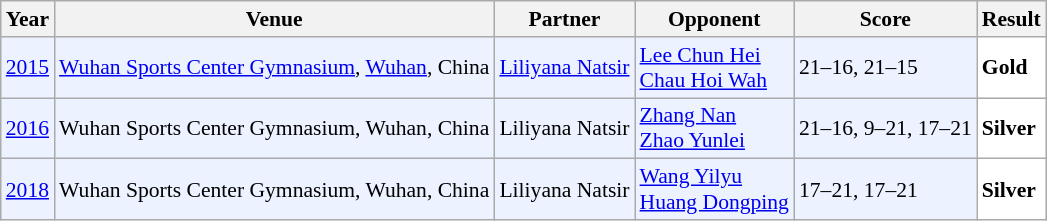<table class="sortable wikitable" style="font-size: 90%">
<tr>
<th>Year</th>
<th>Venue</th>
<th>Partner</th>
<th>Opponent</th>
<th>Score</th>
<th>Result</th>
</tr>
<tr style="background:#ECF2FF">
<td align="center"><a href='#'>2015</a></td>
<td align="left"><a href='#'>Wuhan Sports Center Gymnasium</a>, <a href='#'>Wuhan</a>, China</td>
<td align="left"> <a href='#'>Liliyana Natsir</a></td>
<td align="left"> <a href='#'>Lee Chun Hei</a> <br>  <a href='#'>Chau Hoi Wah</a></td>
<td align="left">21–16, 21–15</td>
<td style="text-align:left; background:white"> <strong>Gold</strong></td>
</tr>
<tr style="background:#ECF2FF">
<td align="center"><a href='#'>2016</a></td>
<td align="left">Wuhan Sports Center Gymnasium, Wuhan, China</td>
<td align="left"> Liliyana Natsir</td>
<td align="left"> <a href='#'>Zhang Nan</a> <br>  <a href='#'>Zhao Yunlei</a></td>
<td align="left">21–16, 9–21, 17–21</td>
<td style="text-align:left; background:white"> <strong>Silver</strong></td>
</tr>
<tr style="background:#ECF2FF">
<td align="center"><a href='#'>2018</a></td>
<td align="left">Wuhan Sports Center Gymnasium, Wuhan, China</td>
<td align="left"> Liliyana Natsir</td>
<td align="left"> <a href='#'>Wang Yilyu</a> <br>  <a href='#'>Huang Dongping</a></td>
<td align="left">17–21, 17–21</td>
<td style="text-align:left; background:white"> <strong>Silver</strong></td>
</tr>
</table>
